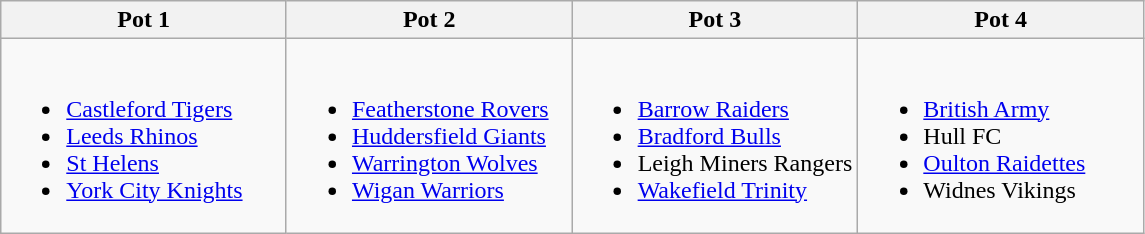<table class="wikitable">
<tr>
<th width=25%>Pot 1</th>
<th width=25%>Pot 2</th>
<th width=25%>Pot 3</th>
<th width=25%>Pot 4</th>
</tr>
<tr>
<td><br><ul><li><a href='#'>Castleford Tigers</a></li><li><a href='#'>Leeds Rhinos</a></li><li><a href='#'>St Helens</a></li><li><a href='#'>York City Knights</a></li></ul></td>
<td><br><ul><li><a href='#'>Featherstone Rovers</a></li><li><a href='#'>Huddersfield Giants</a></li><li><a href='#'>Warrington Wolves</a></li><li><a href='#'>Wigan Warriors</a></li></ul></td>
<td><br><ul><li><a href='#'>Barrow Raiders</a></li><li><a href='#'>Bradford Bulls</a></li><li>Leigh Miners Rangers</li><li><a href='#'>Wakefield Trinity</a></li></ul></td>
<td><br><ul><li><a href='#'>British Army</a></li><li>Hull FC</li><li><a href='#'>Oulton Raidettes</a></li><li>Widnes Vikings</li></ul></td>
</tr>
</table>
